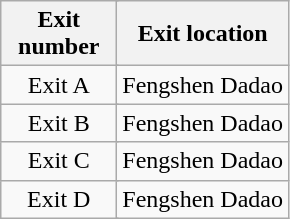<table class="wikitable">
<tr>
<th style="width:70px" colspan="2">Exit number</th>
<th>Exit location</th>
</tr>
<tr>
<td align="center" colspan="2">Exit A</td>
<td>Fengshen Dadao</td>
</tr>
<tr>
<td align="center" colspan="2">Exit B</td>
<td>Fengshen Dadao</td>
</tr>
<tr>
<td align="center" colspan="2">Exit C</td>
<td>Fengshen Dadao</td>
</tr>
<tr>
<td align="center" colspan="2">Exit D</td>
<td>Fengshen Dadao</td>
</tr>
</table>
